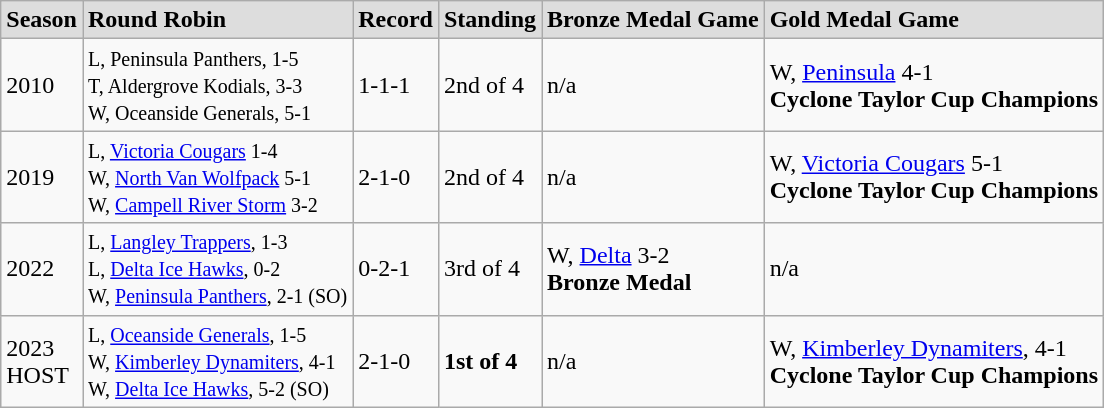<table class="wikitable">
<tr style="font-weight:bold; background-color:#dddddd;">
<td>Season</td>
<td>Round Robin</td>
<td>Record</td>
<td>Standing</td>
<td>Bronze Medal Game</td>
<td>Gold Medal Game</td>
</tr>
<tr>
<td>2010</td>
<td><small> L, Peninsula Panthers, 1-5<br>T, Aldergrove Kodials, 3-3<br>W, Oceanside Generals, 5-1</small></td>
<td>1-1-1</td>
<td>2nd of 4</td>
<td>n/a</td>
<td>W, <a href='#'>Peninsula</a> 4-1<br><strong>Cyclone Taylor Cup Champions</strong></td>
</tr>
<tr>
<td>2019</td>
<td><small> L, <a href='#'>Victoria Cougars</a> 1-4<br>W, <a href='#'>North Van Wolfpack</a> 5-1<br>W, <a href='#'>Campell River Storm</a> 3-2</small></td>
<td>2-1-0</td>
<td>2nd of 4</td>
<td>n/a</td>
<td>W, <a href='#'>Victoria Cougars</a>  5-1<br><strong>Cyclone Taylor Cup Champions</strong></td>
</tr>
<tr>
<td>2022</td>
<td><small> L, <a href='#'>Langley Trappers</a>, 1-3<br>L, <a href='#'>Delta Ice Hawks</a>, 0-2<br>W, <a href='#'>Peninsula Panthers</a>, 2-1 (SO)</small></td>
<td>0-2-1</td>
<td>3rd of 4</td>
<td>W, <a href='#'>Delta</a> 3-2<br><strong>Bronze Medal</strong></td>
<td>n/a</td>
</tr>
<tr>
<td>2023 <br>HOST</td>
<td><small> L, <a href='#'>Oceanside Generals</a>, 1-5<br>W, <a href='#'>Kimberley Dynamiters</a>, 4-1<br>W, <a href='#'>Delta Ice Hawks</a>, 5-2 (SO)</small></td>
<td>2-1-0</td>
<td><strong>1st of 4</strong></td>
<td>n/a</td>
<td>W, <a href='#'>Kimberley Dynamiters</a>, 4-1 <br><strong>Cyclone Taylor Cup Champions</strong></td>
</tr>
</table>
